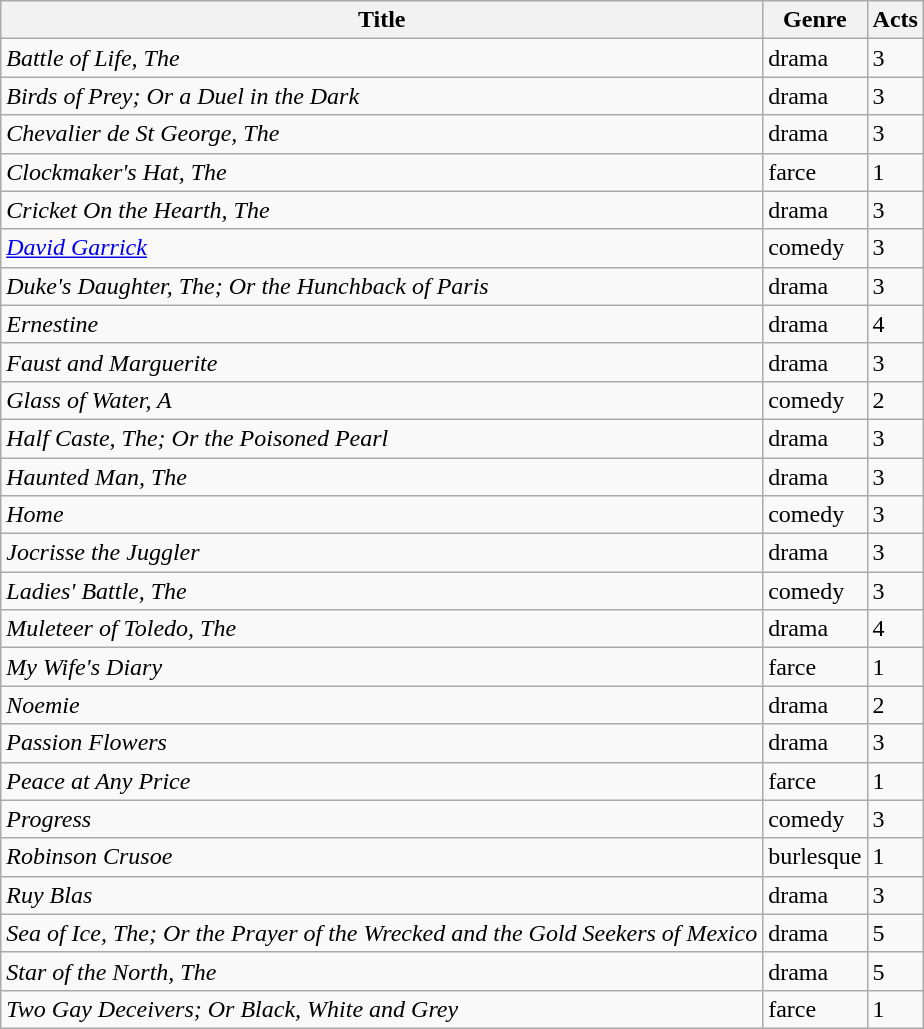<table class="wikitable sortable plainrowheaders" style="text-align: left; margin-right: 0;">
<tr>
<th scope="col">Title</th>
<th scope="col">Genre</th>
<th scope="col">Acts</th>
</tr>
<tr>
<td><em>Battle of Life, The</em></td>
<td>drama</td>
<td>3</td>
</tr>
<tr>
<td><em>Birds of Prey; Or a Duel in the Dark</em></td>
<td>drama</td>
<td>3</td>
</tr>
<tr>
<td><em>Chevalier de St George, The</em></td>
<td>drama</td>
<td>3</td>
</tr>
<tr>
<td><em>Clockmaker's Hat, The</em></td>
<td>farce</td>
<td>1</td>
</tr>
<tr>
<td><em>Cricket On the Hearth, The</em></td>
<td>drama</td>
<td>3</td>
</tr>
<tr>
<td><em><a href='#'>David Garrick</a></em></td>
<td>comedy</td>
<td>3</td>
</tr>
<tr>
<td><em>Duke's Daughter, The; Or the Hunchback of Paris</em></td>
<td>drama</td>
<td>3</td>
</tr>
<tr>
<td><em>Ernestine</em></td>
<td>drama</td>
<td>4</td>
</tr>
<tr>
<td><em>Faust and Marguerite</em></td>
<td>drama</td>
<td>3</td>
</tr>
<tr>
<td><em>Glass of Water, A</em></td>
<td>comedy</td>
<td>2</td>
</tr>
<tr>
<td><em>Half Caste, The; Or the Poisoned Pearl</em></td>
<td>drama</td>
<td>3</td>
</tr>
<tr>
<td><em>Haunted Man, The</em></td>
<td>drama</td>
<td>3</td>
</tr>
<tr>
<td><em>Home</em></td>
<td>comedy</td>
<td>3</td>
</tr>
<tr>
<td><em>Jocrisse the Juggler</em></td>
<td>drama</td>
<td>3</td>
</tr>
<tr>
<td><em>Ladies' Battle, The</em></td>
<td>comedy</td>
<td>3</td>
</tr>
<tr>
<td><em>Muleteer of Toledo, The</em></td>
<td>drama</td>
<td>4</td>
</tr>
<tr>
<td><em>My Wife's Diary</em></td>
<td>farce</td>
<td>1</td>
</tr>
<tr>
<td><em>Noemie</em></td>
<td>drama</td>
<td>2</td>
</tr>
<tr>
<td><em>Passion Flowers</em></td>
<td>drama</td>
<td>3</td>
</tr>
<tr>
<td><em>Peace at Any Price</em></td>
<td>farce</td>
<td>1</td>
</tr>
<tr>
<td><em>Progress</em></td>
<td>comedy</td>
<td>3</td>
</tr>
<tr>
<td><em>Robinson Crusoe</em></td>
<td>burlesque</td>
<td>1</td>
</tr>
<tr>
<td><em>Ruy Blas</em></td>
<td>drama</td>
<td>3</td>
</tr>
<tr>
<td><em>Sea of Ice, The; Or the Prayer of the Wrecked and the Gold Seekers of Mexico</em></td>
<td>drama</td>
<td>5</td>
</tr>
<tr>
<td><em>Star of the North, The</em></td>
<td>drama</td>
<td>5</td>
</tr>
<tr>
<td><em>Two Gay Deceivers; Or Black, White and Grey</td>
<td>farce</td>
<td>1</td>
</tr>
</table>
